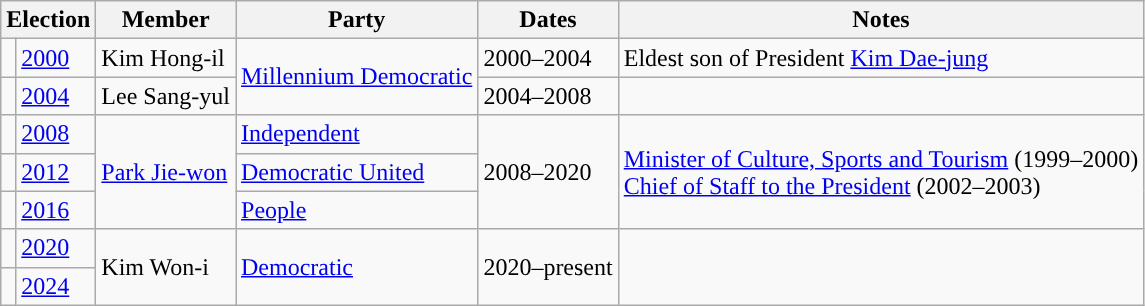<table class="wikitable">
<tr>
<th colspan="2">Election</th>
<th>Member</th>
<th>Party</th>
<th>Dates</th>
<th>Notes</th>
</tr>
<tr>
<td style="color:inherit;background:"></td>
<td><a href='#'>2000</a></td>
<td>Kim Hong-il</td>
<td rowspan="2"><a href='#'>Millennium Democratic</a></td>
<td>2000–2004</td>
<td>Eldest son of President <a href='#'>Kim Dae-jung</a></td>
</tr>
<tr>
<td style="color:inherit;background:"></td>
<td><a href='#'>2004</a></td>
<td>Lee Sang-yul</td>
<td>2004–2008</td>
<td></td>
</tr>
<tr>
<td style="color:inherit;background:"></td>
<td><a href='#'>2008</a></td>
<td rowspan="3"><a href='#'>Park Jie-won</a></td>
<td><a href='#'>Independent</a></td>
<td rowspan="3">2008–2020</td>
<td rowspan="3"><a href='#'>Minister of Culture, Sports and Tourism</a> (1999–2000)<br><a href='#'>Chief of Staff to the President</a> (2002–2003)</td>
</tr>
<tr>
<td style="color:inherit;background:"></td>
<td><a href='#'>2012</a></td>
<td><a href='#'>Democratic United</a></td>
</tr>
<tr>
<td style="color:inherit;background:"></td>
<td><a href='#'>2016</a></td>
<td><a href='#'>People</a></td>
</tr>
<tr>
<td style="color:inherit;background:"></td>
<td><a href='#'>2020</a></td>
<td rowspan="2">Kim Won-i</td>
<td rowspan="2"><a href='#'>Democratic</a></td>
<td rowspan="2">2020–present</td>
<td rowspan="2"></td>
</tr>
<tr>
<td style="color:inherit;background:"></td>
<td><a href='#'>2024</a></td>
</tr>
</table>
